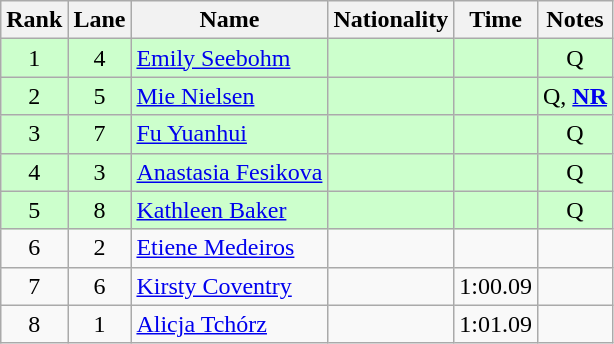<table class="wikitable sortable" style="text-align:center">
<tr>
<th>Rank</th>
<th>Lane</th>
<th>Name</th>
<th>Nationality</th>
<th>Time</th>
<th>Notes</th>
</tr>
<tr bgcolor=ccffcc>
<td>1</td>
<td>4</td>
<td align=left><a href='#'>Emily Seebohm</a></td>
<td align=left></td>
<td></td>
<td>Q</td>
</tr>
<tr bgcolor=ccffcc>
<td>2</td>
<td>5</td>
<td align=left><a href='#'>Mie Nielsen</a></td>
<td align=left></td>
<td></td>
<td>Q, <strong><a href='#'>NR</a></strong></td>
</tr>
<tr bgcolor=ccffcc>
<td>3</td>
<td>7</td>
<td align=left><a href='#'>Fu Yuanhui</a></td>
<td align=left></td>
<td></td>
<td>Q</td>
</tr>
<tr bgcolor=ccffcc>
<td>4</td>
<td>3</td>
<td align=left><a href='#'>Anastasia Fesikova</a></td>
<td align=left></td>
<td></td>
<td>Q</td>
</tr>
<tr bgcolor=ccffcc>
<td>5</td>
<td>8</td>
<td align=left><a href='#'>Kathleen Baker</a></td>
<td align=left></td>
<td></td>
<td>Q</td>
</tr>
<tr>
<td>6</td>
<td>2</td>
<td align=left><a href='#'>Etiene Medeiros</a></td>
<td align=left></td>
<td></td>
<td></td>
</tr>
<tr>
<td>7</td>
<td>6</td>
<td align=left><a href='#'>Kirsty Coventry</a></td>
<td align=left></td>
<td>1:00.09</td>
<td></td>
</tr>
<tr>
<td>8</td>
<td>1</td>
<td align=left><a href='#'>Alicja Tchórz</a></td>
<td align=left></td>
<td>1:01.09</td>
<td></td>
</tr>
</table>
